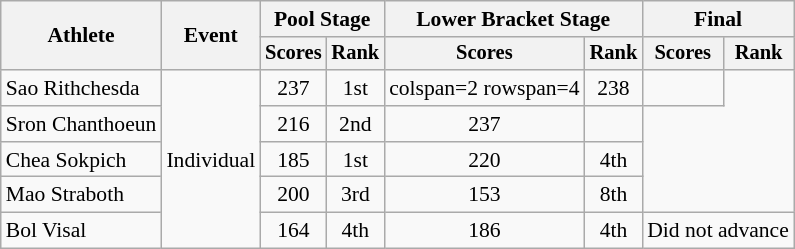<table class="wikitable" style="font-size:90%">
<tr>
<th rowspan=2>Athlete</th>
<th rowspan=2>Event</th>
<th colspan=2>Pool Stage</th>
<th colspan=2>Lower Bracket Stage</th>
<th colspan=2>Final</th>
</tr>
<tr style="font-size:95%">
<th>Scores</th>
<th>Rank</th>
<th>Scores</th>
<th>Rank</th>
<th>Scores</th>
<th>Rank</th>
</tr>
<tr align=center>
<td align=left>Sao Rithchesda</td>
<td align=left rowspan=5>Individual</td>
<td>237</td>
<td>1st</td>
<td>colspan=2 rowspan=4 </td>
<td>238</td>
<td></td>
</tr>
<tr align=center>
<td align=left>Sron Chanthoeun</td>
<td>216</td>
<td>2nd</td>
<td>237</td>
<td></td>
</tr>
<tr align=center>
<td align=left>Chea Sokpich</td>
<td>185</td>
<td>1st</td>
<td>220</td>
<td>4th</td>
</tr>
<tr align=center>
<td align=left>Mao Straboth</td>
<td>200</td>
<td>3rd</td>
<td>153</td>
<td>8th</td>
</tr>
<tr align=center>
<td align=left>Bol Visal</td>
<td>164</td>
<td>4th</td>
<td>186</td>
<td>4th</td>
<td colspan=2>Did not advance</td>
</tr>
</table>
